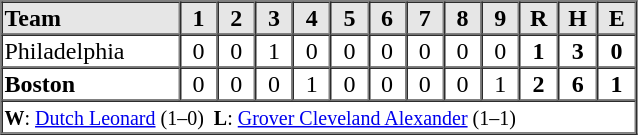<table border=1 cellspacing=0 width=425 style="margin-left:3em;">
<tr style="text-align:center; background-color:#e6e6e6;">
<th align=left width=125>Team</th>
<th width=25>1</th>
<th width=25>2</th>
<th width=25>3</th>
<th width=25>4</th>
<th width=25>5</th>
<th width=25>6</th>
<th width=25>7</th>
<th width=25>8</th>
<th width=25>9</th>
<th width=25>R</th>
<th width=25>H</th>
<th width=25>E</th>
</tr>
<tr style="text-align:center;">
<td align=left>Philadelphia</td>
<td>0</td>
<td>0</td>
<td>1</td>
<td>0</td>
<td>0</td>
<td>0</td>
<td>0</td>
<td>0</td>
<td>0</td>
<td><strong>1</strong></td>
<td><strong>3</strong></td>
<td><strong>0</strong></td>
</tr>
<tr style="text-align:center;">
<td align=left><strong>Boston</strong></td>
<td>0</td>
<td>0</td>
<td>0</td>
<td>1</td>
<td>0</td>
<td>0</td>
<td>0</td>
<td>0</td>
<td>1</td>
<td><strong>2</strong></td>
<td><strong>6</strong></td>
<td><strong>1</strong></td>
</tr>
<tr style="text-align:left;">
<td colspan=13><small><strong>W</strong>: <a href='#'>Dutch Leonard</a> (1–0)  <strong>L</strong>: <a href='#'>Grover Cleveland Alexander</a> (1–1)</small></td>
</tr>
</table>
